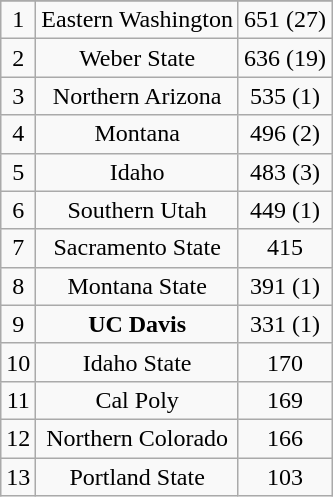<table class="wikitable" style="display: inline-table;">
<tr align="center">
</tr>
<tr align="center">
<td>1</td>
<td>Eastern Washington</td>
<td>651 (27)</td>
</tr>
<tr align="center">
<td>2</td>
<td>Weber State</td>
<td>636 (19)</td>
</tr>
<tr align="center">
<td>3</td>
<td>Northern Arizona</td>
<td>535 (1)</td>
</tr>
<tr align="center">
<td>4</td>
<td>Montana</td>
<td>496 (2)</td>
</tr>
<tr align="center">
<td>5</td>
<td>Idaho</td>
<td>483 (3)</td>
</tr>
<tr align="center">
<td>6</td>
<td>Southern Utah</td>
<td>449 (1)</td>
</tr>
<tr align="center">
<td>7</td>
<td>Sacramento State</td>
<td>415</td>
</tr>
<tr align="center">
<td>8</td>
<td>Montana State</td>
<td>391 (1)</td>
</tr>
<tr align="center">
<td>9</td>
<td><strong>UC Davis</strong></td>
<td>331 (1)</td>
</tr>
<tr align="center">
<td>10</td>
<td>Idaho State</td>
<td>170</td>
</tr>
<tr align="center">
<td>11</td>
<td>Cal Poly</td>
<td>169</td>
</tr>
<tr align="center">
<td>12</td>
<td>Northern Colorado</td>
<td>166</td>
</tr>
<tr align="center">
<td>13</td>
<td>Portland State</td>
<td>103</td>
</tr>
</table>
